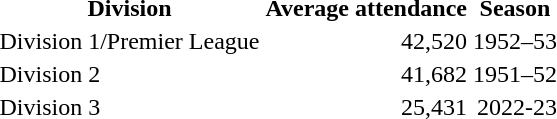<table>
<tr>
<th>Division</th>
<th>Average attendance</th>
<th>Season</th>
</tr>
<tr>
<td>Division 1/Premier League</td>
<td align="right">42,520</td>
<td align="right">1952–53</td>
</tr>
<tr>
<td>Division 2</td>
<td align="right">41,682</td>
<td align="right">1951–52</td>
</tr>
<tr>
<td>Division 3</td>
<td align="right">25,431</td>
<td align="right">2022-23</td>
</tr>
</table>
